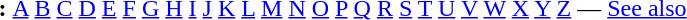<table id="toc" border="0">
<tr>
<th>:</th>
<td><a href='#'>A</a> <a href='#'>B</a> <a href='#'>C</a> <a href='#'>D</a> <a href='#'>E</a> <a href='#'>F</a> <a href='#'>G</a> <a href='#'>H</a> <a href='#'>I</a> <a href='#'>J</a> <a href='#'>K</a> <a href='#'>L</a> <a href='#'>M</a> <a href='#'>N</a> <a href='#'>O</a> <a href='#'>P</a> <a href='#'>Q</a> <a href='#'>R</a> <a href='#'>S</a> <a href='#'>T</a> <a href='#'>U</a> <a href='#'>V</a> <a href='#'>W</a> <a href='#'>X</a> <a href='#'>Y</a>  <a href='#'>Z</a> — <a href='#'>See also</a></td>
</tr>
</table>
